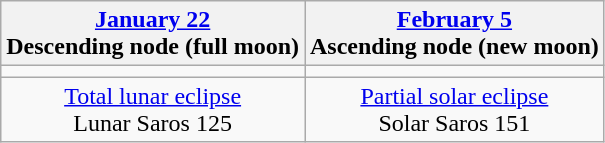<table class="wikitable">
<tr>
<th><a href='#'>January 22</a><br>Descending node (full moon)<br></th>
<th><a href='#'>February 5</a><br>Ascending node (new moon)<br></th>
</tr>
<tr>
<td></td>
<td></td>
</tr>
<tr align=center>
<td><a href='#'>Total lunar eclipse</a><br>Lunar Saros 125</td>
<td><a href='#'>Partial solar eclipse</a><br>Solar Saros 151</td>
</tr>
</table>
